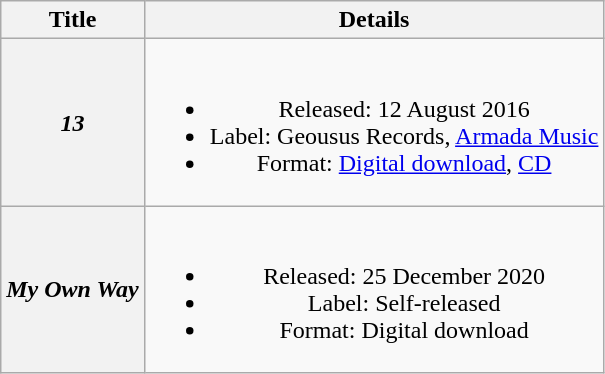<table class="wikitable plainrowheaders" style="text-align:center;">
<tr>
<th scope="col">Title</th>
<th scope="col">Details</th>
</tr>
<tr>
<th scope="row"><em>13</em></th>
<td><br><ul><li>Released: 12 August 2016</li><li>Label: Geousus Records, <a href='#'>Armada Music</a></li><li>Format: <a href='#'>Digital download</a>, <a href='#'>CD</a></li></ul></td>
</tr>
<tr>
<th scope="row"><em>My Own Way</em></th>
<td><br><ul><li>Released: 25 December 2020</li><li>Label: Self-released</li><li>Format: Digital download</li></ul></td>
</tr>
</table>
